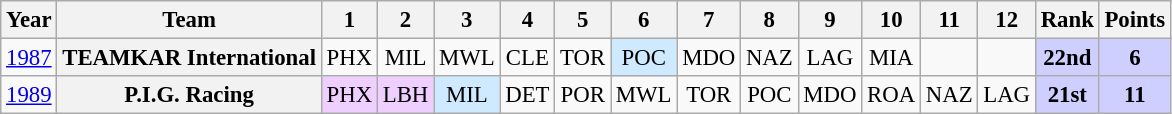<table class="wikitable" style="text-align:center; font-size:95%">
<tr>
<th>Year</th>
<th>Team</th>
<th>1</th>
<th>2</th>
<th>3</th>
<th>4</th>
<th>5</th>
<th>6</th>
<th>7</th>
<th>8</th>
<th>9</th>
<th>10</th>
<th>11</th>
<th>12</th>
<th>Rank</th>
<th>Points</th>
</tr>
<tr>
<td><a href='#'>1987</a></td>
<th>TEAMKAR International</th>
<td>PHX</td>
<td>MIL</td>
<td>MWL</td>
<td>CLE</td>
<td>TOR</td>
<td style="background:#CFEAFF;">POC<br></td>
<td>MDO</td>
<td>NAZ</td>
<td>LAG</td>
<td>MIA</td>
<td></td>
<td></td>
<td style="background:#CFCFFF;"><strong>22nd</strong></td>
<td style="background:#CFCFFF;"><strong>6</strong></td>
</tr>
<tr>
<td><a href='#'>1989</a></td>
<th>P.I.G. Racing</th>
<td style="background:#EFCFFF;">PHX<br></td>
<td style="background:#EFCFFF;">LBH<br></td>
<td style="background:#CFEAFF;">MIL<br></td>
<td>DET</td>
<td>POR</td>
<td>MWL</td>
<td>TOR</td>
<td>POC</td>
<td>MDO</td>
<td>ROA</td>
<td>NAZ</td>
<td>LAG</td>
<td style="background:#CFCFFF;"><strong>21st</strong></td>
<td style="background:#CFCFFF;"><strong>11</strong></td>
</tr>
</table>
